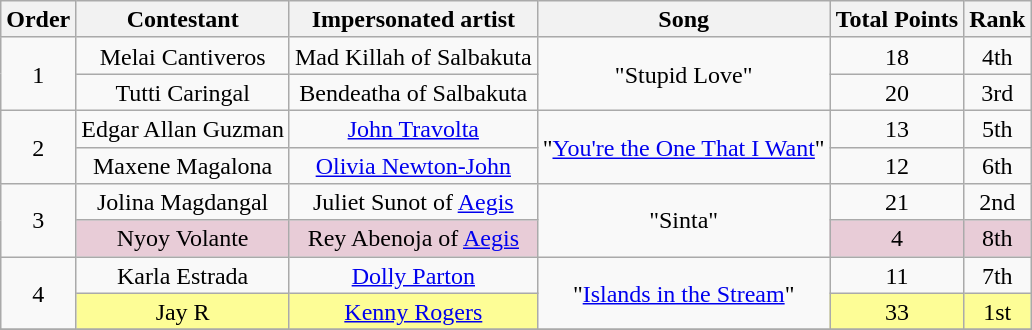<table class="wikitable" style="text-align:center; line-height:17px; width:auto;">
<tr>
<th>Order</th>
<th>Contestant</th>
<th>Impersonated artist</th>
<th>Song</th>
<th>Total Points</th>
<th>Rank</th>
</tr>
<tr>
<td rowspan="2">1</td>
<td>Melai Cantiveros</td>
<td>Mad Killah of Salbakuta</td>
<td rowspan="2">"Stupid Love"</td>
<td>18</td>
<td>4th</td>
</tr>
<tr>
<td>Tutti Caringal</td>
<td>Bendeatha of Salbakuta</td>
<td>20</td>
<td>3rd</td>
</tr>
<tr>
<td rowspan="2">2</td>
<td>Edgar Allan Guzman</td>
<td><a href='#'>John Travolta</a></td>
<td rowspan="2">"<a href='#'>You're the One That I Want</a>"</td>
<td>13</td>
<td>5th</td>
</tr>
<tr>
<td>Maxene Magalona</td>
<td><a href='#'>Olivia Newton-John</a></td>
<td>12</td>
<td>6th</td>
</tr>
<tr>
<td rowspan="2">3</td>
<td>Jolina Magdangal</td>
<td>Juliet Sunot of <a href='#'>Aegis</a></td>
<td rowspan="2">"Sinta"</td>
<td>21</td>
<td>2nd</td>
</tr>
<tr>
<td style="background:#E8CCD7;">Nyoy Volante</td>
<td style="background:#E8CCD7;">Rey Abenoja of <a href='#'>Aegis</a></td>
<td style="background:#E8CCD7;">4</td>
<td style="background:#E8CCD7;">8th</td>
</tr>
<tr>
<td rowspan="2">4</td>
<td>Karla Estrada</td>
<td><a href='#'>Dolly Parton</a></td>
<td rowspan="2">"<a href='#'>Islands in the Stream</a>"</td>
<td>11</td>
<td>7th</td>
</tr>
<tr>
<td style="background:#FDFD96;">Jay R</td>
<td style="background:#FDFD96;"><a href='#'>Kenny Rogers</a></td>
<td style="background:#FDFD96;">33</td>
<td style="background:#FDFD96;">1st</td>
</tr>
<tr>
</tr>
</table>
